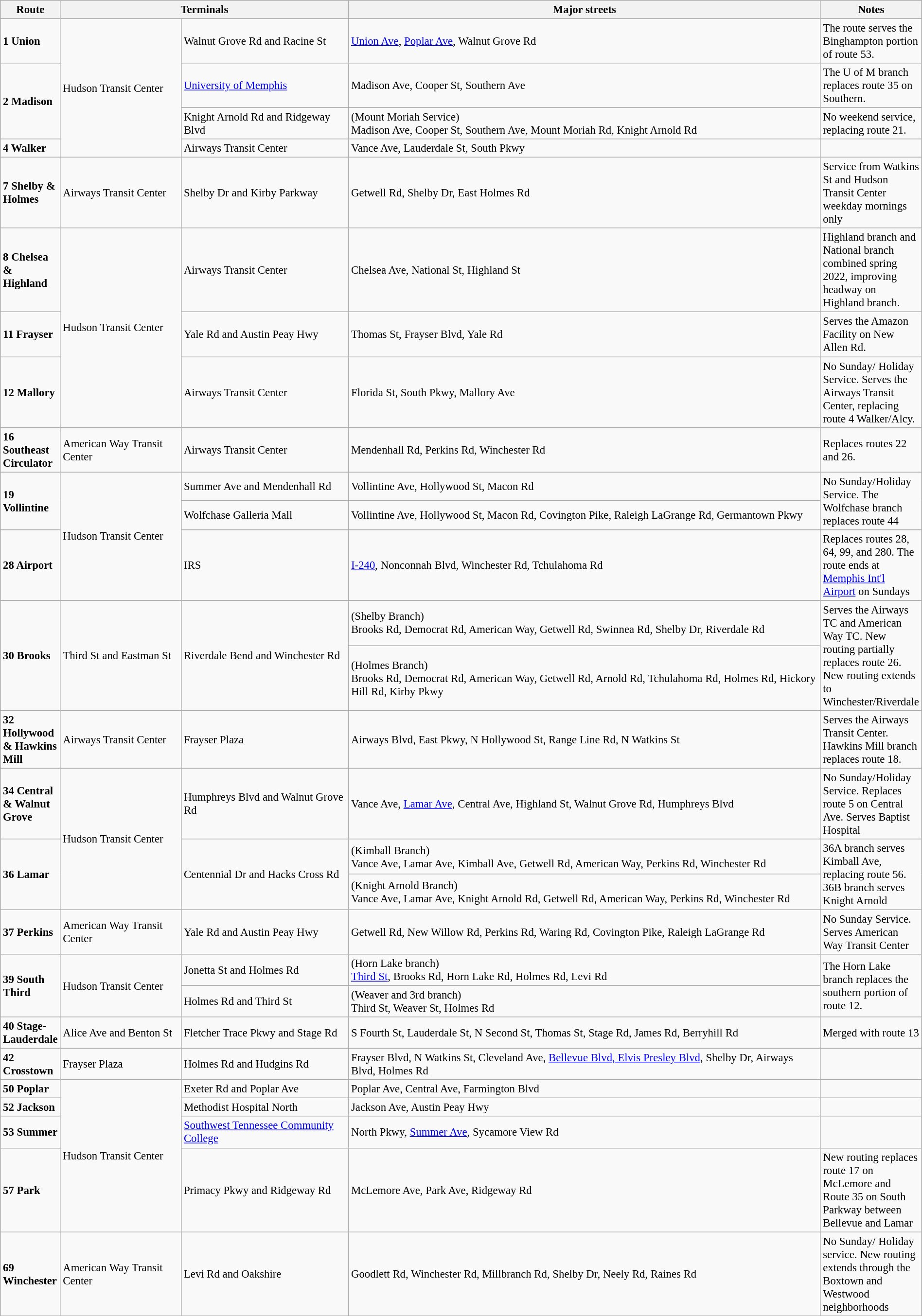<table class="wikitable mw-collapsible mw-collapsed" width="100%" style="font-size: 0.95em">
<tr>
<th width="20"><strong>Route</strong></th>
<th colspan="2">Terminals</th>
<th>Major streets</th>
<th width="100"><strong>Notes</strong></th>
</tr>
<tr>
<td><strong>1</strong> <strong>Union</strong></td>
<td rowspan="4">Hudson Transit Center</td>
<td>Walnut Grove Rd and Racine St</td>
<td><a href='#'>Union Ave</a>, <a href='#'>Poplar Ave</a>, Walnut Grove Rd</td>
<td>The route serves the Binghampton portion of route 53.</td>
</tr>
<tr>
<td rowspan="2"><strong>2 Madison</strong></td>
<td><a href='#'>University of Memphis</a></td>
<td>Madison Ave, Cooper St, Southern Ave</td>
<td>The U of M branch replaces route 35 on Southern.</td>
</tr>
<tr>
<td>Knight Arnold Rd and Ridgeway Blvd</td>
<td>(Mount Moriah Service)<br>Madison Ave, Cooper St, Southern Ave, Mount Moriah Rd, Knight Arnold Rd</td>
<td>No weekend service, replacing route 21.</td>
</tr>
<tr>
<td><strong>4 Walker</strong></td>
<td>Airways Transit Center</td>
<td>Vance Ave, Lauderdale St, South Pkwy</td>
<td></td>
</tr>
<tr>
<td><strong>7 Shelby & Holmes</strong></td>
<td>Airways Transit Center</td>
<td>Shelby Dr and Kirby Parkway</td>
<td>Getwell Rd, Shelby Dr, East Holmes Rd</td>
<td>Service from Watkins St and Hudson Transit Center weekday mornings only</td>
</tr>
<tr>
<td><strong>8 Chelsea & Highland</strong></td>
<td rowspan="3">Hudson Transit Center</td>
<td>Airways Transit Center</td>
<td>Chelsea Ave, National St, Highland St</td>
<td>Highland branch and National branch combined spring 2022, improving headway on Highland branch.</td>
</tr>
<tr>
<td><strong>11 Frayser</strong></td>
<td>Yale Rd and Austin Peay Hwy</td>
<td>Thomas St, Frayser Blvd, Yale Rd</td>
<td>Serves the Amazon Facility on New Allen Rd.</td>
</tr>
<tr>
<td><strong>12 Mallory</strong></td>
<td>Airways Transit Center</td>
<td>Florida St, South Pkwy, Mallory Ave</td>
<td>No Sunday/ Holiday Service. Serves the Airways Transit Center, replacing route 4 Walker/Alcy.</td>
</tr>
<tr>
<td><strong>16 Southeast Circulator</strong></td>
<td>American Way Transit Center</td>
<td>Airways Transit Center</td>
<td>Mendenhall Rd, Perkins Rd, Winchester Rd</td>
<td>Replaces routes 22 and 26.</td>
</tr>
<tr>
<td rowspan="2"><strong>19 Vollintine</strong></td>
<td rowspan="3">Hudson Transit Center</td>
<td>Summer Ave and Mendenhall Rd</td>
<td>Vollintine Ave, Hollywood St, Macon Rd</td>
<td rowspan="2">No Sunday/Holiday Service. The Wolfchase branch replaces route 44</td>
</tr>
<tr>
<td>Wolfchase Galleria Mall</td>
<td>Vollintine Ave, Hollywood St, Macon Rd, Covington Pike, Raleigh LaGrange Rd, Germantown Pkwy</td>
</tr>
<tr>
<td><strong>28 Airport</strong></td>
<td>IRS</td>
<td><a href='#'>I-240</a>, Nonconnah Blvd, Winchester Rd, Tchulahoma Rd</td>
<td>Replaces routes 28, 64, 99, and 280. The route ends at <a href='#'>Memphis Int'l Airport</a> on Sundays</td>
</tr>
<tr>
<td rowspan="2"><strong>30 Brooks</strong></td>
<td rowspan="2">Third St and Eastman St</td>
<td rowspan="2">Riverdale Bend and Winchester Rd</td>
<td>(Shelby Branch)<br>Brooks Rd, Democrat Rd, American Way, Getwell Rd, Swinnea Rd, Shelby Dr, Riverdale Rd</td>
<td rowspan="2">Serves the Airways TC and American Way TC. New routing partially replaces route 26. New routing extends to Winchester/Riverdale</td>
</tr>
<tr>
<td>(Holmes Branch)<br>Brooks Rd, Democrat Rd, American Way, Getwell Rd, Arnold Rd, Tchulahoma Rd, Holmes Rd, Hickory Hill Rd, Kirby Pkwy</td>
</tr>
<tr>
<td><strong>32 Hollywood & Hawkins Mill</strong></td>
<td>Airways Transit Center</td>
<td>Frayser Plaza</td>
<td>Airways Blvd, East Pkwy, N Hollywood St, Range Line Rd, N Watkins St</td>
<td>Serves the Airways Transit Center. Hawkins Mill branch replaces route 18.</td>
</tr>
<tr>
<td><strong>34 Central & Walnut Grove</strong></td>
<td rowspan="3">Hudson Transit Center</td>
<td>Humphreys Blvd and Walnut Grove Rd</td>
<td>Vance Ave, <a href='#'>Lamar Ave</a>, Central Ave, Highland St, Walnut Grove Rd, Humphreys Blvd</td>
<td>No Sunday/Holiday Service. Replaces route 5 on Central Ave. Serves Baptist Hospital</td>
</tr>
<tr>
<td rowspan="2"><strong>36 Lamar</strong></td>
<td rowspan="2">Centennial Dr and Hacks Cross Rd</td>
<td>(Kimball Branch)<br>Vance Ave, Lamar Ave, Kimball Ave, Getwell Rd, American Way, Perkins Rd, Winchester Rd</td>
<td rowspan="2">36A branch serves Kimball Ave, replacing route 56. 36B branch serves Knight Arnold</td>
</tr>
<tr>
<td>(Knight Arnold Branch)<br>Vance Ave, Lamar Ave, Knight Arnold Rd, Getwell Rd, American Way, Perkins Rd, Winchester Rd</td>
</tr>
<tr>
<td><strong>37 Perkins</strong></td>
<td>American Way Transit Center</td>
<td>Yale Rd and Austin Peay Hwy</td>
<td>Getwell Rd, New Willow Rd, Perkins Rd, Waring Rd, Covington Pike, Raleigh LaGrange Rd</td>
<td>No Sunday Service. Serves American Way Transit Center</td>
</tr>
<tr>
<td rowspan="2"><strong>39 South Third</strong></td>
<td rowspan="2">Hudson Transit Center</td>
<td>Jonetta St and Holmes Rd</td>
<td>(Horn Lake branch)<br><a href='#'>Third St</a>, Brooks Rd, Horn Lake Rd, Holmes Rd, Levi Rd</td>
<td rowspan="2">The Horn Lake branch replaces the southern portion of route 12.</td>
</tr>
<tr>
<td>Holmes Rd and Third St</td>
<td>(Weaver and 3rd branch)<br>Third St, Weaver St, Holmes Rd</td>
</tr>
<tr>
<td><strong>40 Stage-Lauderdale</strong></td>
<td>Alice Ave and Benton St</td>
<td>Fletcher Trace Pkwy and Stage Rd</td>
<td>S Fourth St, Lauderdale St, N Second St, Thomas St, Stage Rd, James Rd, Berryhill Rd</td>
<td>Merged with route 13</td>
</tr>
<tr>
<td><strong>42 Crosstown</strong></td>
<td>Frayser Plaza</td>
<td>Holmes Rd and Hudgins Rd</td>
<td>Frayser Blvd, N Watkins St, Cleveland Ave, <a href='#'>Bellevue Blvd, Elvis Presley Blvd</a>, Shelby Dr, Airways Blvd, Holmes Rd</td>
<td></td>
</tr>
<tr>
<td><strong>50 Poplar</strong></td>
<td rowspan="4">Hudson Transit Center</td>
<td>Exeter Rd and Poplar Ave</td>
<td>Poplar Ave, Central Ave, Farmington Blvd</td>
<td></td>
</tr>
<tr>
<td><strong>52 Jackson</strong></td>
<td>Methodist Hospital North</td>
<td>Jackson Ave, Austin Peay Hwy</td>
<td></td>
</tr>
<tr>
<td><strong>53 Summer</strong></td>
<td><a href='#'>Southwest Tennessee Community College</a></td>
<td>North Pkwy, <a href='#'>Summer Ave</a>, Sycamore View Rd</td>
<td></td>
</tr>
<tr>
<td><strong>57 Park</strong></td>
<td>Primacy Pkwy and Ridgeway Rd</td>
<td>McLemore Ave, Park Ave, Ridgeway Rd</td>
<td>New routing replaces route 17 on McLemore and Route 35 on South Parkway between Bellevue and Lamar</td>
</tr>
<tr>
<td><strong>69 Winchester</strong></td>
<td>American Way Transit Center</td>
<td>Levi Rd and Oakshire</td>
<td>Goodlett Rd, Winchester Rd, Millbranch Rd, Shelby Dr, Neely Rd, Raines Rd</td>
<td>No Sunday/ Holiday service. New routing extends through the Boxtown and Westwood neighborhoods</td>
</tr>
<tr>
</tr>
</table>
